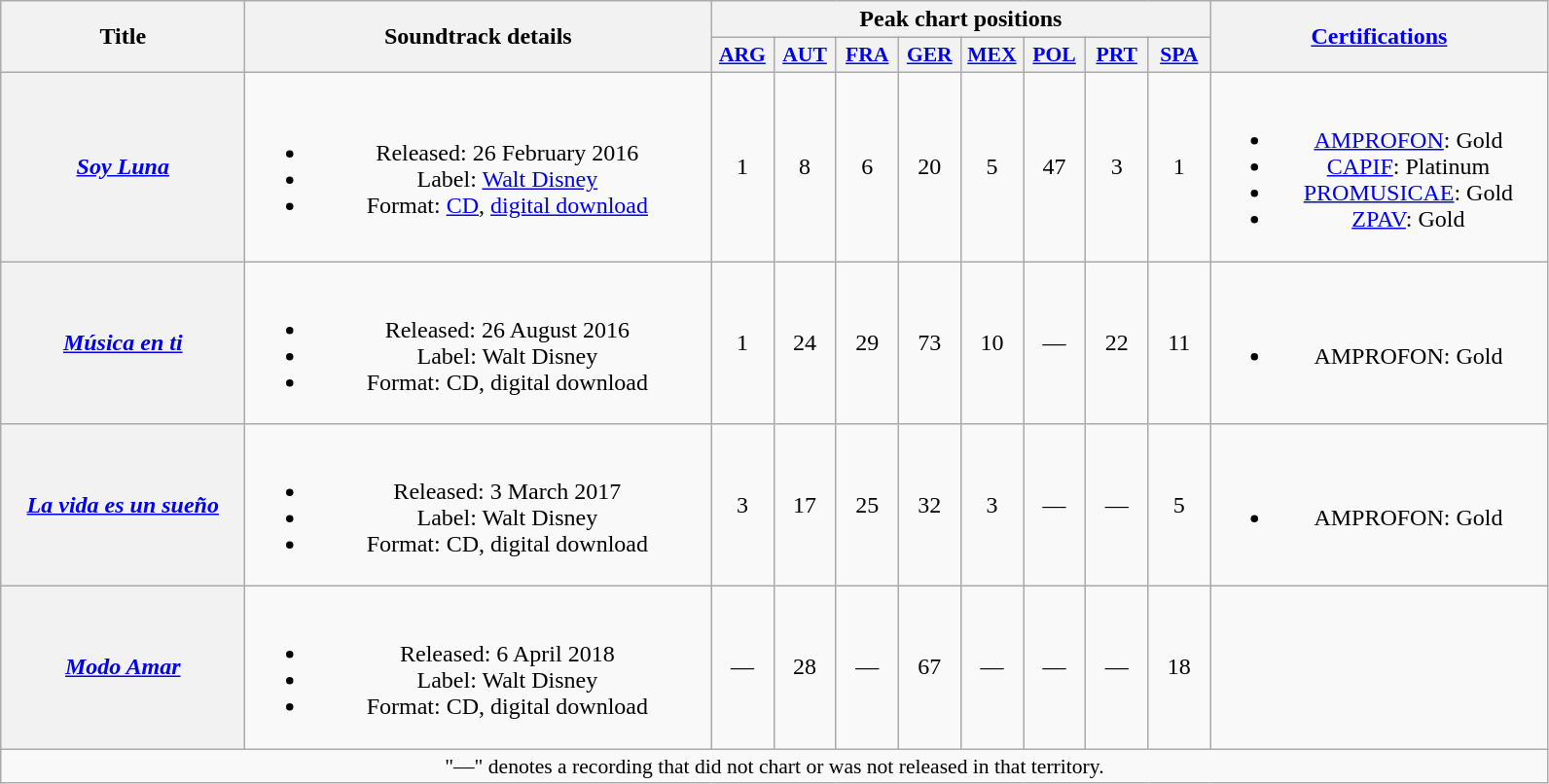<table class="wikitable plainrowheaders" style="text-align:center;">
<tr>
<th scope="col" rowspan="2" style="width:10em;">Title</th>
<th scope="col" rowspan="2" style="width:19.5em;">Soundtrack details</th>
<th scope="col" colspan="8">Peak chart positions</th>
<th scope="col" rowspan="2" style="width:14em;"><a href='#'>Certifications</a></th>
</tr>
<tr>
<th scope="col" style="width:2.5em;font-size:90%;"><a href='#'>ARG</a><br></th>
<th scope="col" style="width:2.5em;font-size:90%;"><a href='#'>AUT</a><br></th>
<th scope="col" style="width:2.5em;font-size:90%;"><a href='#'>FRA</a><br></th>
<th scope="col" style="width:2.5em;font-size:90%;"><a href='#'>GER</a><br></th>
<th scope="col" style="width:2.5em;font-size:90%;"><a href='#'>MEX</a><br></th>
<th scope="col" style="width:2.5em;font-size:90%;"><a href='#'>POL</a><br></th>
<th scope="col" style="width:2.5em;font-size:90%;"><a href='#'>PRT</a><br></th>
<th scope="col" style="width:2.5em;font-size:90%;"><a href='#'>SPA</a><br></th>
</tr>
<tr>
<th scope="row"><em><a href='#'>Soy Luna</a></em></th>
<td><br><ul><li>Released: 26 February 2016</li><li>Label: <a href='#'>Walt Disney</a></li><li>Format: <a href='#'>CD</a>, <a href='#'>digital download</a></li></ul></td>
<td>1</td>
<td>8</td>
<td>6</td>
<td>20</td>
<td>5</td>
<td>47</td>
<td>3</td>
<td>1</td>
<td><br><ul><li><a href='#'>AMPROFON</a>: Gold</li><li><a href='#'>CAPIF</a>: Platinum</li><li><a href='#'>PROMUSICAE</a>: Gold</li><li><a href='#'>ZPAV</a>: Gold</li></ul></td>
</tr>
<tr>
<th scope="row"><em><a href='#'>Música en ti</a></em></th>
<td><br><ul><li>Released: 26 August 2016</li><li>Label: Walt Disney</li><li>Format: CD, digital download</li></ul></td>
<td>1</td>
<td>24</td>
<td>29</td>
<td>73</td>
<td>10</td>
<td>—</td>
<td>22</td>
<td>11</td>
<td><br><ul><li>AMPROFON: Gold</li></ul></td>
</tr>
<tr>
<th scope="row"><em><a href='#'>La vida es un sueño</a></em></th>
<td><br><ul><li>Released: 3 March 2017</li><li>Label: Walt Disney</li><li>Format: CD, digital download</li></ul></td>
<td>3</td>
<td>17</td>
<td>25</td>
<td>32</td>
<td>3</td>
<td>—</td>
<td>—</td>
<td>5</td>
<td><br><ul><li>AMPROFON: Gold</li></ul></td>
</tr>
<tr>
<th scope="row"><em><a href='#'>Modo Amar</a></em></th>
<td><br><ul><li>Released: 6 April 2018</li><li>Label: Walt Disney</li><li>Format: CD, digital download</li></ul></td>
<td>—</td>
<td>28</td>
<td>—</td>
<td>67</td>
<td>—</td>
<td>—</td>
<td>—</td>
<td>18</td>
<td></td>
</tr>
<tr>
<td colspan="11" style="font-size:90%">"—" denotes a recording that did not chart or was not released in that territory.</td>
</tr>
</table>
